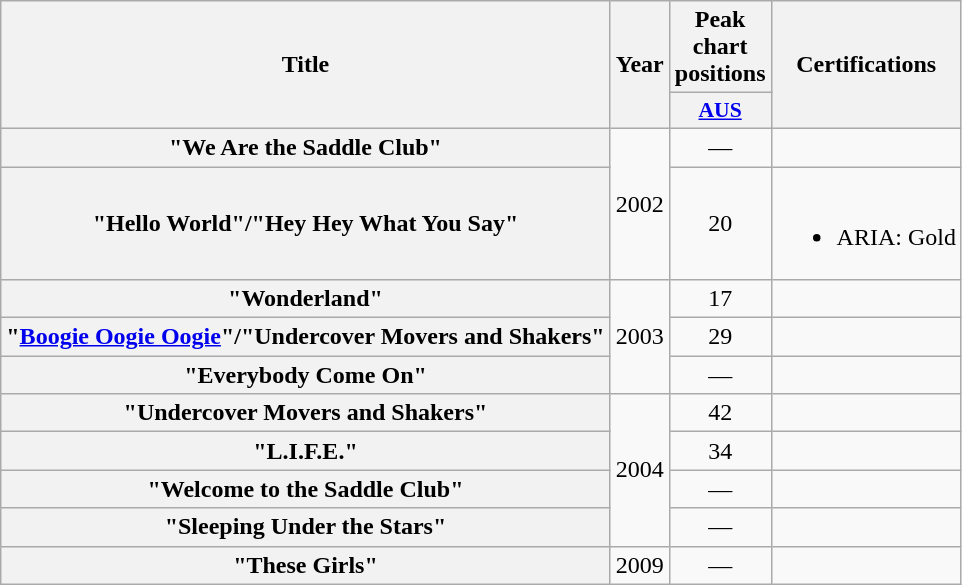<table class="wikitable plainrowheaders" style="text-align:center;">
<tr>
<th scope="col" rowspan="2">Title</th>
<th scope="col" rowspan="2">Year</th>
<th scope="col" colspan="1">Peak chart positions</th>
<th scope="col" rowspan="2">Certifications</th>
</tr>
<tr>
<th scope="col" style="width:3em;font-size:90%;"><a href='#'>AUS</a><br></th>
</tr>
<tr>
<th scope="row">"We Are the Saddle Club"</th>
<td rowspan="2">2002</td>
<td>—</td>
<td></td>
</tr>
<tr>
<th scope="row">"Hello World"/"Hey Hey What You Say"</th>
<td>20</td>
<td><br><ul><li>ARIA: Gold</li></ul></td>
</tr>
<tr>
<th scope="row">"Wonderland"</th>
<td rowspan="3">2003</td>
<td>17</td>
<td></td>
</tr>
<tr>
<th scope="row">"<a href='#'>Boogie Oogie Oogie</a>"/"Undercover Movers and Shakers"</th>
<td>29</td>
<td></td>
</tr>
<tr>
<th scope="row">"Everybody Come On"</th>
<td>—</td>
<td></td>
</tr>
<tr>
<th scope="row">"Undercover Movers and Shakers"</th>
<td rowspan="4">2004</td>
<td>42</td>
<td></td>
</tr>
<tr>
<th scope="row">"L.I.F.E."</th>
<td>34</td>
<td></td>
</tr>
<tr>
<th scope="row">"Welcome to the Saddle Club"</th>
<td>—</td>
<td></td>
</tr>
<tr>
<th scope="row">"Sleeping Under the Stars"</th>
<td>—</td>
<td></td>
</tr>
<tr>
<th scope="row">"These Girls"</th>
<td>2009</td>
<td>—</td>
<td></td>
</tr>
</table>
